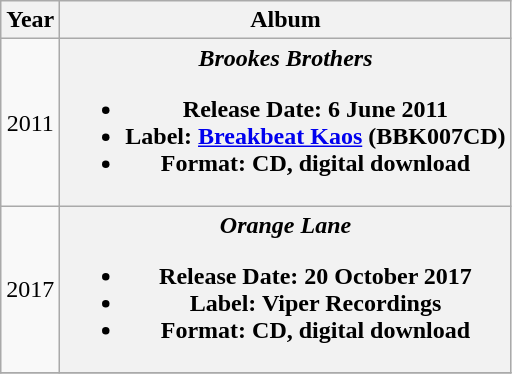<table class="wikitable plainrowheaders" style="text-align:center;">
<tr>
<th rowspan="1">Year</th>
<th rowspan="1">Album</th>
</tr>
<tr>
<td>2011</td>
<th scope="row"><em>Brookes Brothers</em><br><ul><li>Release Date: 6 June 2011</li><li>Label: <a href='#'>Breakbeat Kaos</a> (BBK007CD)</li><li>Format: CD, digital download</li></ul></th>
</tr>
<tr>
<td>2017</td>
<th scope="row"><em>Orange Lane</em><br><ul><li>Release Date: 20 October 2017</li><li>Label: Viper Recordings</li><li>Format: CD, digital download</li></ul></th>
</tr>
<tr>
</tr>
</table>
